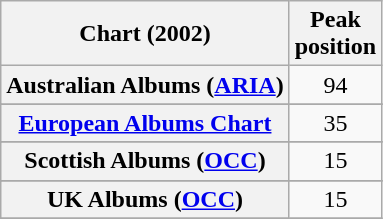<table class="wikitable sortable plainrowheaders" style="text-align:center">
<tr>
<th align="left">Chart (2002)</th>
<th align="left">Peak<br>position</th>
</tr>
<tr>
<th scope="row">Australian Albums (<a href='#'>ARIA</a>)</th>
<td style="text-align:center;">94</td>
</tr>
<tr>
</tr>
<tr>
<th scope="row"><a href='#'>European Albums Chart</a></th>
<td style="text-align:center;">35</td>
</tr>
<tr>
</tr>
<tr>
</tr>
<tr>
</tr>
<tr>
<th scope="row">Scottish Albums (<a href='#'>OCC</a>)</th>
<td align="center">15</td>
</tr>
<tr>
</tr>
<tr>
<th scope="row">UK Albums (<a href='#'>OCC</a>)</th>
<td align="center">15</td>
</tr>
<tr>
</tr>
</table>
